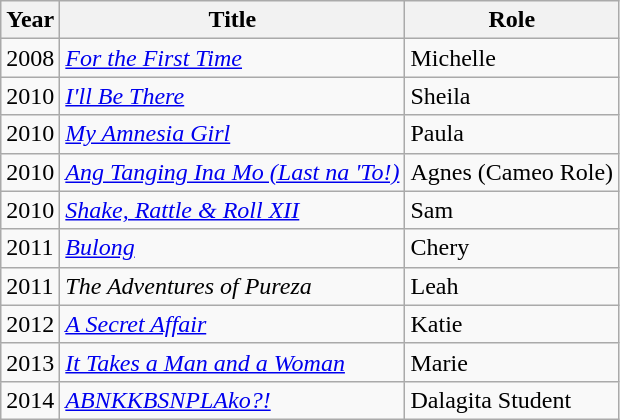<table class="wikitable">
<tr>
<th>Year</th>
<th>Title</th>
<th>Role</th>
</tr>
<tr>
<td>2008</td>
<td><em><a href='#'>For the First Time</a></em></td>
<td>Michelle</td>
</tr>
<tr>
<td>2010</td>
<td><em><a href='#'>I'll Be There</a></em></td>
<td>Sheila</td>
</tr>
<tr>
<td>2010</td>
<td><em><a href='#'>My Amnesia Girl</a></em></td>
<td>Paula</td>
</tr>
<tr>
<td>2010</td>
<td><em><a href='#'>Ang Tanging Ina Mo (Last na 'To!)</a></em></td>
<td>Agnes (Cameo Role)</td>
</tr>
<tr>
<td>2010</td>
<td><em><a href='#'>Shake, Rattle & Roll XII</a></em></td>
<td>Sam</td>
</tr>
<tr>
<td>2011</td>
<td><em><a href='#'>Bulong</a></em></td>
<td>Chery</td>
</tr>
<tr>
<td>2011</td>
<td><em>The Adventures of Pureza</em></td>
<td>Leah</td>
</tr>
<tr>
<td>2012</td>
<td><em><a href='#'>A Secret Affair</a></em></td>
<td>Katie</td>
</tr>
<tr>
<td>2013</td>
<td><em><a href='#'>It Takes a Man and a Woman</a></em></td>
<td>Marie</td>
</tr>
<tr>
<td>2014</td>
<td><em><a href='#'>ABNKKBSNPLAko?!</a></em></td>
<td>Dalagita Student</td>
</tr>
</table>
